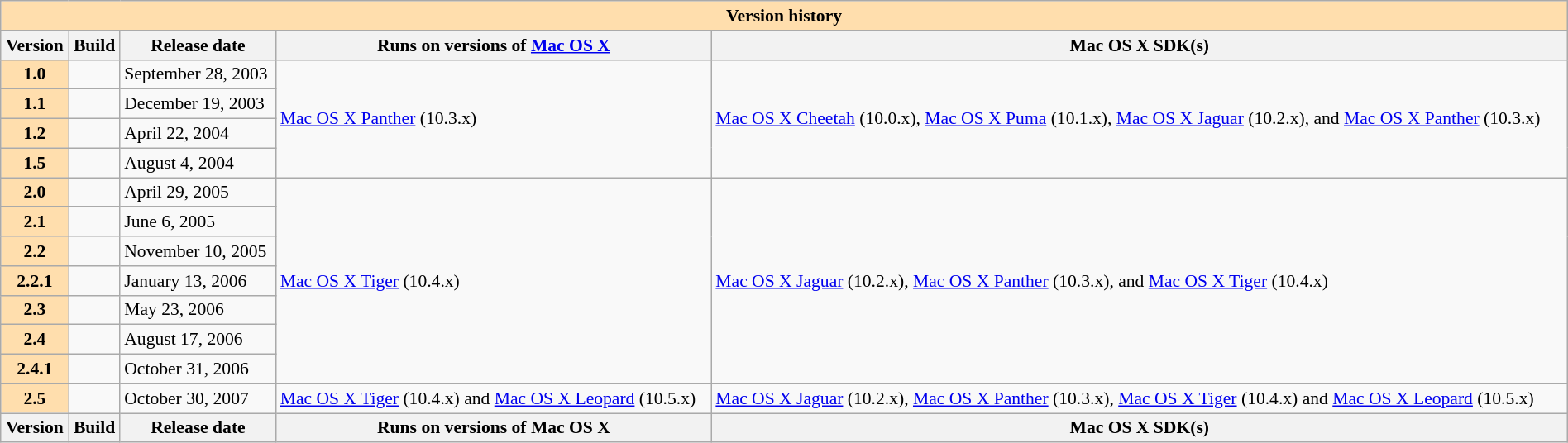<table class="wikitable collapsible collapsed" style="width:100%; font-size:90%;">
<tr>
<th style="background: #ffdead; text-align:center;" colspan="9">Version history</th>
</tr>
<tr>
<th>Version</th>
<th>Build</th>
<th>Release date</th>
<th>Runs on versions of <a href='#'>Mac OS X</a></th>
<th>Mac OS X SDK(s)</th>
</tr>
<tr>
<th style="background:#ffdead; white-space:nowrap;">1.0</th>
<td></td>
<td>September 28, 2003</td>
<td rowspan="4"><a href='#'>Mac OS X Panther</a> (10.3.x)</td>
<td rowspan="4"><a href='#'>Mac OS X Cheetah</a> (10.0.x), <a href='#'>Mac OS X Puma</a> (10.1.x), <a href='#'>Mac OS X Jaguar</a> (10.2.x), and <a href='#'>Mac OS X Panther</a> (10.3.x)</td>
</tr>
<tr>
<th style="background:#ffdead; white-space:nowrap;">1.1</th>
<td></td>
<td>December 19, 2003</td>
</tr>
<tr>
<th style="background:#ffdead; white-space:nowrap;">1.2</th>
<td></td>
<td>April 22, 2004</td>
</tr>
<tr>
<th style="background:#ffdead; white-space:nowrap;">1.5</th>
<td></td>
<td>August 4, 2004</td>
</tr>
<tr>
<th style="background:#ffdead; white-space:nowrap;">2.0</th>
<td></td>
<td>April 29, 2005</td>
<td rowspan="7"><a href='#'>Mac OS X Tiger</a> (10.4.x)</td>
<td rowspan="7"><a href='#'>Mac OS X Jaguar</a> (10.2.x), <a href='#'>Mac OS X Panther</a> (10.3.x), and <a href='#'>Mac OS X Tiger</a> (10.4.x)</td>
</tr>
<tr>
<th style="background:#ffdead; white-space:nowrap;">2.1</th>
<td></td>
<td>June 6, 2005</td>
</tr>
<tr>
<th style="background:#ffdead; white-space:nowrap;">2.2</th>
<td></td>
<td>November 10, 2005</td>
</tr>
<tr>
<th style="background:#ffdead; white-space:nowrap;">2.2.1</th>
<td></td>
<td>January 13, 2006</td>
</tr>
<tr>
<th style="background:#ffdead; white-space:nowrap;">2.3</th>
<td></td>
<td>May 23, 2006</td>
</tr>
<tr>
<th style="background:#ffdead; white-space:nowrap;">2.4</th>
<td></td>
<td>August 17, 2006</td>
</tr>
<tr>
<th style="background:#ffdead; white-space:nowrap;">2.4.1</th>
<td></td>
<td>October 31, 2006</td>
</tr>
<tr>
<th style="background:#ffdead; white-space:nowrap;">2.5</th>
<td></td>
<td>October 30, 2007</td>
<td><a href='#'>Mac OS X Tiger</a> (10.4.x) and <a href='#'>Mac OS X Leopard</a> (10.5.x)</td>
<td><a href='#'>Mac OS X Jaguar</a> (10.2.x), <a href='#'>Mac OS X Panther</a> (10.3.x), <a href='#'>Mac OS X Tiger</a> (10.4.x) and <a href='#'>Mac OS X Leopard</a> (10.5.x)</td>
</tr>
<tr class="sortbottom">
<th>Version</th>
<th>Build</th>
<th>Release date</th>
<th>Runs on versions of Mac OS X</th>
<th>Mac OS X SDK(s)</th>
</tr>
</table>
